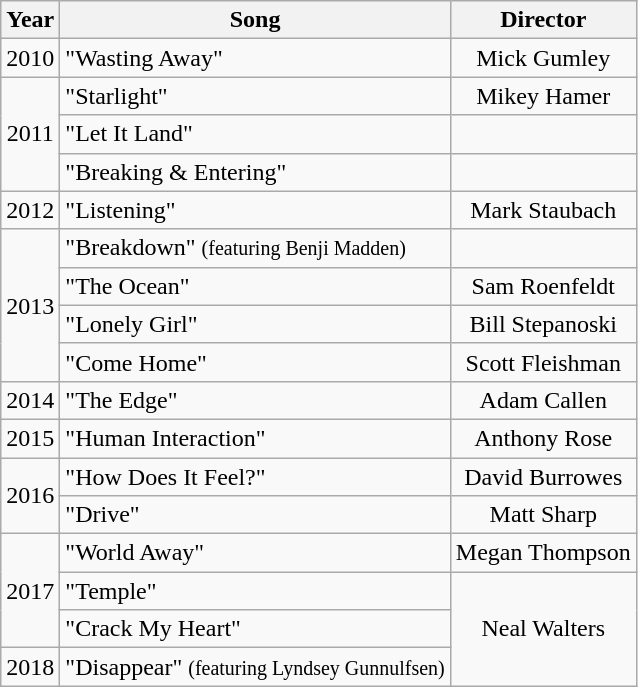<table class="wikitable">
<tr>
<th>Year</th>
<th>Song</th>
<th>Director</th>
</tr>
<tr>
<td align="center">2010</td>
<td>"Wasting Away"</td>
<td align="center">Mick Gumley</td>
</tr>
<tr>
<td align="center" rowspan="3">2011</td>
<td>"Starlight"</td>
<td align="center">Mikey Hamer</td>
</tr>
<tr>
<td>"Let It Land"</td>
<td align="center"></td>
</tr>
<tr>
<td>"Breaking & Entering"</td>
<td align="center"></td>
</tr>
<tr>
<td align="center">2012</td>
<td>"Listening"</td>
<td align="center">Mark Staubach</td>
</tr>
<tr>
<td align="center" rowspan="4">2013</td>
<td>"Breakdown" <small>(featuring Benji Madden)</small></td>
<td align="center"></td>
</tr>
<tr>
<td>"The Ocean"</td>
<td align="center">Sam Roenfeldt</td>
</tr>
<tr>
<td>"Lonely Girl"</td>
<td align="center">Bill Stepanoski</td>
</tr>
<tr>
<td>"Come Home"</td>
<td align="center">Scott Fleishman</td>
</tr>
<tr>
<td align="center">2014</td>
<td>"The Edge"</td>
<td align="center">Adam Callen</td>
</tr>
<tr>
<td align="center">2015</td>
<td>"Human Interaction"</td>
<td align="center">Anthony Rose</td>
</tr>
<tr>
<td align="center" rowspan="2">2016</td>
<td>"How Does It Feel?"</td>
<td align="center">David Burrowes</td>
</tr>
<tr>
<td>"Drive"</td>
<td align="center">Matt Sharp</td>
</tr>
<tr>
<td align="center" rowspan="3">2017</td>
<td>"World Away"</td>
<td align="center">Megan Thompson</td>
</tr>
<tr>
<td>"Temple"</td>
<td align="center" rowspan="3">Neal Walters</td>
</tr>
<tr>
<td>"Crack My Heart"</td>
</tr>
<tr>
<td align="center">2018</td>
<td>"Disappear" <small>(featuring Lyndsey Gunnulfsen)</small></td>
</tr>
</table>
